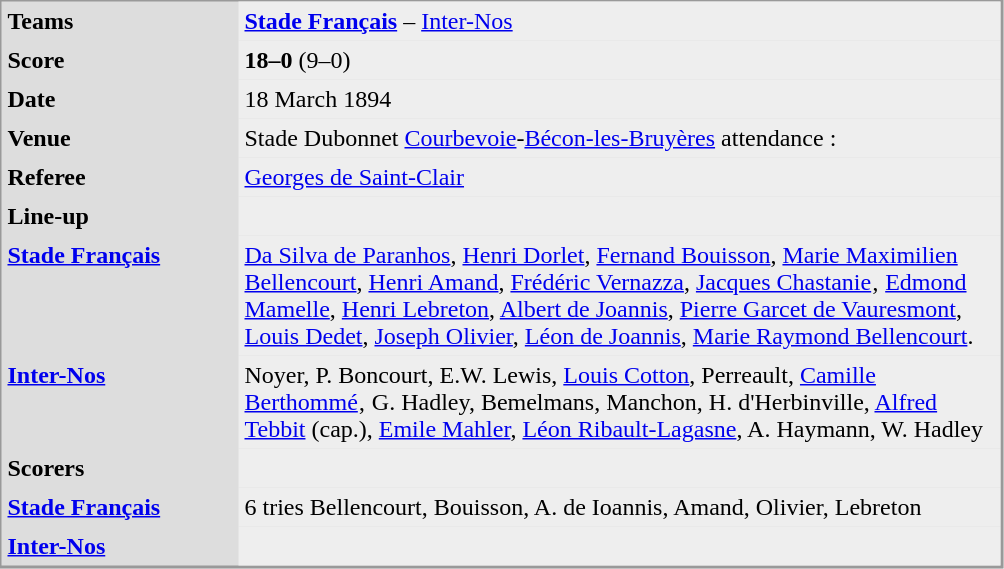<table align="left" cellpadding="4" cellspacing="0"  style="margin: 0 0 0 0; border: 1px solid #999; border-right-width: 2px; border-bottom-width: 2px; background-color: #DDDDDD">
<tr>
<td width="150" valign="top"><strong>Teams</strong></td>
<td width="500" bgcolor=#EEEEEE><strong><a href='#'>Stade Français</a></strong> – <a href='#'>Inter-Nos</a></td>
</tr>
<tr>
<td valign="top"><strong>Score</strong></td>
<td bgcolor=#EEEEEE><strong>18–0</strong> (9–0)</td>
</tr>
<tr>
<td valign="top"><strong>Date</strong></td>
<td bgcolor=#EEEEEE>18 March 1894</td>
</tr>
<tr>
<td valign="top"><strong>Venue</strong></td>
<td bgcolor=#EEEEEE>Stade Dubonnet <a href='#'>Courbevoie</a>-<a href='#'>Bécon-les-Bruyères</a>  attendance : </td>
</tr>
<tr>
<td valign="top"><strong>Referee</strong></td>
<td bgcolor=#EEEEEE><a href='#'>Georges de Saint-Clair</a></td>
</tr>
<tr>
<td valign="top"><strong>Line-up</strong></td>
<td bgcolor=#EEEEEE></td>
</tr>
<tr>
<td valign="top"><strong><a href='#'>Stade Français</a>  </strong></td>
<td bgcolor=#EEEEEE><a href='#'>Da Silva de Paranhos</a>, <a href='#'>Henri Dorlet</a>, <a href='#'>Fernand Bouisson</a>, <a href='#'>Marie Maximilien Bellencourt</a>, <a href='#'>Henri Amand</a>, <a href='#'>Frédéric Vernazza</a>, <a href='#'>Jacques Chastanie</a>‚ <a href='#'>Edmond Mamelle</a>, <a href='#'>Henri Lebreton</a>, <a href='#'>Albert de Joannis</a>, <a href='#'>Pierre Garcet de Vauresmont</a>, <a href='#'>Louis Dedet</a>, <a href='#'>Joseph Olivier</a>, <a href='#'>Léon de Joannis</a>, <a href='#'>Marie Raymond Bellencourt</a>.</td>
</tr>
<tr>
<td valign="top"><strong><a href='#'>Inter-Nos</a></strong></td>
<td bgcolor=#EEEEEE>Noyer, P. Boncourt, E.W. Lewis, <a href='#'>Louis Cotton</a>, Perreault, <a href='#'>Camille Berthommé</a>‚ G. Hadley, Bemelmans, Manchon, H. d'Herbinville, <a href='#'>Alfred Tebbit</a> (cap.), <a href='#'>Emile Mahler</a>, <a href='#'>Léon Ribault-Lagasne</a>, A. Haymann, W. Hadley</td>
</tr>
<tr>
<td valign="top"><strong>Scorers</strong></td>
<td bgcolor=#EEEEEE></td>
</tr>
<tr>
<td valign="top"><strong><a href='#'>Stade Français</a></strong></td>
<td bgcolor=#EEEEEE>6 tries Bellencourt, Bouisson, A. de Ioannis, Amand, Olivier, Lebreton</td>
</tr>
<tr>
<td valign="top"><strong><a href='#'>Inter-Nos</a></strong></td>
<td bgcolor=#EEEEEE></td>
</tr>
</table>
